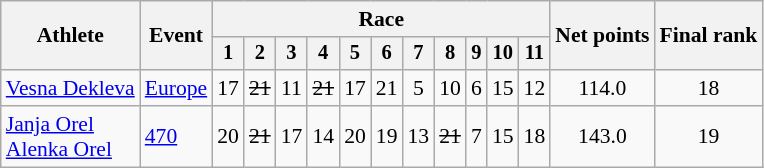<table class="wikitable" style="font-size:90%">
<tr>
<th rowspan="2">Athlete</th>
<th rowspan="2">Event</th>
<th colspan=11>Race</th>
<th rowspan=2>Net points</th>
<th rowspan=2>Final rank</th>
</tr>
<tr style="font-size:95%">
<th>1</th>
<th>2</th>
<th>3</th>
<th>4</th>
<th>5</th>
<th>6</th>
<th>7</th>
<th>8</th>
<th>9</th>
<th>10</th>
<th>11</th>
</tr>
<tr align=center>
<td align=left><a href='#'>Vesna Dekleva</a></td>
<td align=left><a href='#'>Europe</a></td>
<td>17</td>
<td><s>21</s></td>
<td>11</td>
<td><s>21</s></td>
<td>17</td>
<td>21</td>
<td>5</td>
<td>10</td>
<td>6</td>
<td>15</td>
<td>12</td>
<td>114.0</td>
<td>18</td>
</tr>
<tr align=center>
<td align=left><a href='#'>Janja Orel</a><br><a href='#'>Alenka Orel</a></td>
<td align=left><a href='#'>470</a></td>
<td>20</td>
<td><s>21</s></td>
<td>17</td>
<td>14</td>
<td>20</td>
<td>19</td>
<td>13</td>
<td><s>21</s></td>
<td>7</td>
<td>15</td>
<td>18</td>
<td>143.0</td>
<td>19</td>
</tr>
</table>
